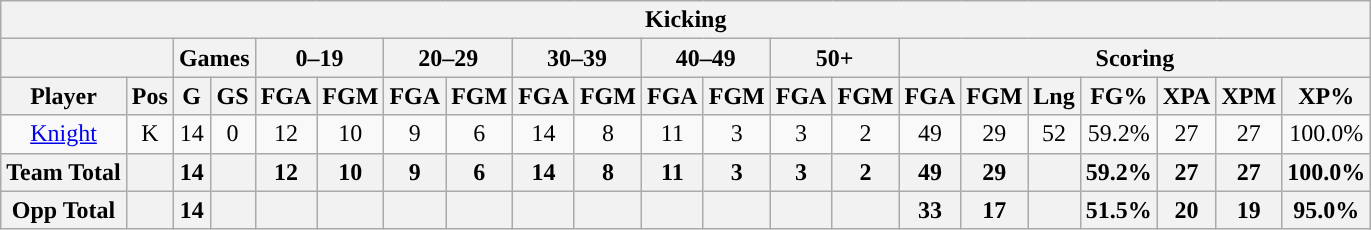<table class="wikitable" style="text-align:center">
<tr>
<th colspan="21">Kicking</th>
</tr>
<tr>
<th colspan="2"></th>
<th colspan="2">Games</th>
<th colspan="2">0–19</th>
<th colspan="2">20–29</th>
<th colspan="2">30–39</th>
<th colspan="2">40–49</th>
<th colspan="2">50+</th>
<th colspan="7">Scoring</th>
</tr>
<tr>
<th>Player</th>
<th>Pos</th>
<th>G</th>
<th>GS</th>
<th>FGA</th>
<th>FGM</th>
<th>FGA</th>
<th>FGM</th>
<th>FGA</th>
<th>FGM</th>
<th>FGA</th>
<th>FGM</th>
<th>FGA</th>
<th>FGM</th>
<th>FGA</th>
<th>FGM</th>
<th>Lng</th>
<th>FG%</th>
<th>XPA</th>
<th>XPM</th>
<th>XP%</th>
</tr>
<tr>
<td><a href='#'>Knight</a></td>
<td>K</td>
<td>14</td>
<td>0</td>
<td>12</td>
<td>10</td>
<td>9</td>
<td>6</td>
<td>14</td>
<td>8</td>
<td>11</td>
<td>3</td>
<td>3</td>
<td>2</td>
<td>49</td>
<td>29</td>
<td>52</td>
<td>59.2%</td>
<td>27</td>
<td>27</td>
<td>100.0%</td>
</tr>
<tr>
<th>Team Total</th>
<th></th>
<th>14</th>
<th></th>
<th>12</th>
<th>10</th>
<th>9</th>
<th>6</th>
<th>14</th>
<th>8</th>
<th>11</th>
<th>3</th>
<th>3</th>
<th>2</th>
<th>49</th>
<th>29</th>
<th></th>
<th>59.2%</th>
<th>27</th>
<th>27</th>
<th>100.0%</th>
</tr>
<tr>
<th>Opp Total</th>
<th></th>
<th>14</th>
<th></th>
<th></th>
<th></th>
<th></th>
<th></th>
<th></th>
<th></th>
<th></th>
<th></th>
<th></th>
<th></th>
<th>33</th>
<th>17</th>
<th></th>
<th>51.5%</th>
<th>20</th>
<th>19</th>
<th>95.0%</th>
</tr>
</table>
